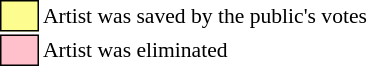<table class="toccolours"style="font-size: 90%; white-space: nowrap;">
<tr>
<td style="background:#fdfc8f; border:1px solid black;">      </td>
<td>Artist was saved by the public's votes</td>
</tr>
<tr>
<td style="background:pink; border:1px solid black;">      </td>
<td>Artist was eliminated</td>
</tr>
</table>
